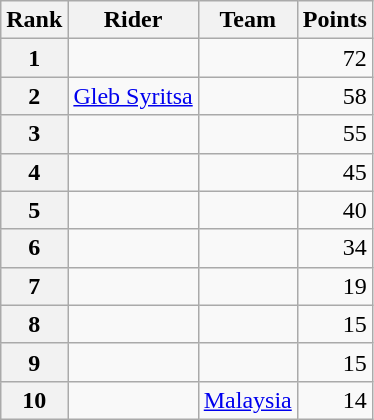<table class="wikitable" margin-bottom:0;">
<tr>
<th scope="col">Rank</th>
<th scope="col">Rider</th>
<th scope="col">Team</th>
<th scope="col">Points</th>
</tr>
<tr>
<th scope="row">1</th>
<td> </td>
<td></td>
<td align="right">72</td>
</tr>
<tr>
<th scope="row">2</th>
<td> <a href='#'>Gleb Syritsa</a></td>
<td></td>
<td align="right">58</td>
</tr>
<tr>
<th scope="row">3</th>
<td></td>
<td></td>
<td align="right">55</td>
</tr>
<tr>
<th scope="row">4</th>
<td></td>
<td></td>
<td align="right">45</td>
</tr>
<tr>
<th scope="row">5</th>
<td></td>
<td></td>
<td align="right">40</td>
</tr>
<tr>
<th scope="row">6</th>
<td></td>
<td></td>
<td align="right">34</td>
</tr>
<tr>
<th scope="row">7</th>
<td></td>
<td></td>
<td align="right">19</td>
</tr>
<tr>
<th scope="row">8</th>
<td></td>
<td></td>
<td align="right">15</td>
</tr>
<tr>
<th scope="row">9</th>
<td></td>
<td></td>
<td align="right">15</td>
</tr>
<tr>
<th scope="row">10</th>
<td></td>
<td><a href='#'>Malaysia</a></td>
<td align="right">14</td>
</tr>
</table>
